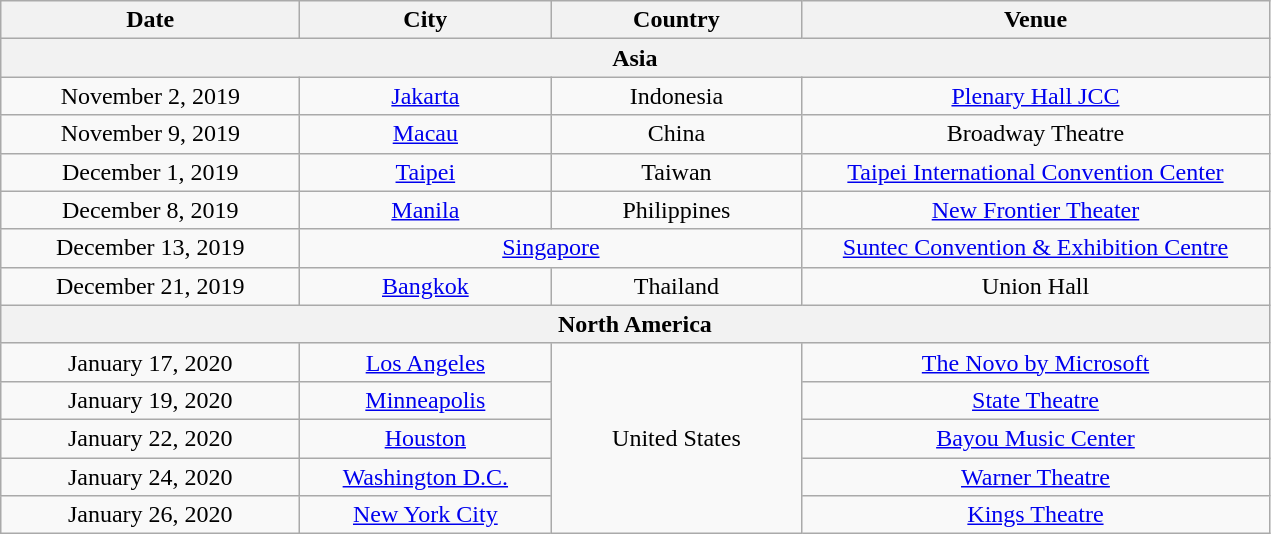<table class="wikitable plainrowheaders" style="text-align:center;">
<tr>
<th scope="col" style="width:12em;">Date</th>
<th scope="col" style="width:10em;">City</th>
<th scope="col" style="width:10em;">Country</th>
<th scope="col" style="width:19em;">Venue</th>
</tr>
<tr>
<th colspan="4">Asia</th>
</tr>
<tr>
<td>November 2, 2019</td>
<td><a href='#'>Jakarta</a></td>
<td>Indonesia</td>
<td><a href='#'>Plenary Hall JCC</a></td>
</tr>
<tr>
<td>November 9, 2019</td>
<td><a href='#'>Macau</a></td>
<td>China</td>
<td>Broadway Theatre</td>
</tr>
<tr>
<td>December 1, 2019</td>
<td><a href='#'>Taipei</a></td>
<td>Taiwan</td>
<td><a href='#'>Taipei International Convention Center</a></td>
</tr>
<tr>
<td>December 8, 2019</td>
<td><a href='#'>Manila</a></td>
<td>Philippines</td>
<td><a href='#'>New Frontier Theater</a></td>
</tr>
<tr>
<td>December 13, 2019</td>
<td colspan="2"><a href='#'>Singapore</a></td>
<td><a href='#'>Suntec Convention & Exhibition Centre</a></td>
</tr>
<tr>
<td>December 21, 2019</td>
<td><a href='#'>Bangkok</a></td>
<td>Thailand</td>
<td>Union Hall</td>
</tr>
<tr>
<th colspan="4">North America</th>
</tr>
<tr>
<td>January 17, 2020</td>
<td><a href='#'>Los Angeles</a></td>
<td rowspan="5">United States</td>
<td><a href='#'>The Novo by Microsoft</a></td>
</tr>
<tr>
<td>January 19, 2020</td>
<td><a href='#'>Minneapolis</a></td>
<td><a href='#'>State Theatre</a></td>
</tr>
<tr>
<td>January 22, 2020</td>
<td><a href='#'>Houston</a></td>
<td><a href='#'>Bayou Music Center</a></td>
</tr>
<tr>
<td>January 24, 2020</td>
<td><a href='#'>Washington D.C.</a></td>
<td><a href='#'>Warner Theatre</a></td>
</tr>
<tr>
<td>January 26, 2020</td>
<td><a href='#'>New York City</a></td>
<td><a href='#'>Kings Theatre</a></td>
</tr>
</table>
